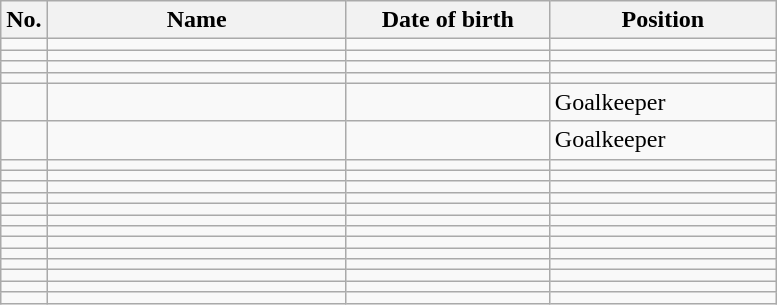<table class="wikitable sortable" style=font-size:100%; text-align:center;>
<tr>
<th>No.</th>
<th style=width:12em>Name</th>
<th style=width:8em>Date of birth</th>
<th style=width:9em>Position</th>
</tr>
<tr>
<td></td>
<td align=left></td>
<td align=right></td>
<td></td>
</tr>
<tr>
<td></td>
<td align=left></td>
<td align=right></td>
<td></td>
</tr>
<tr>
<td></td>
<td align=left></td>
<td align=right></td>
<td></td>
</tr>
<tr>
<td></td>
<td align=left></td>
<td align=right></td>
<td></td>
</tr>
<tr>
<td></td>
<td align=left></td>
<td align=right></td>
<td>Goalkeeper</td>
</tr>
<tr>
<td></td>
<td align=left></td>
<td align=right></td>
<td>Goalkeeper</td>
</tr>
<tr>
<td></td>
<td align=left></td>
<td align=right></td>
<td></td>
</tr>
<tr>
<td></td>
<td align=left></td>
<td align=right></td>
<td></td>
</tr>
<tr>
<td></td>
<td align=left></td>
<td align=right></td>
<td></td>
</tr>
<tr>
<td></td>
<td align=left></td>
<td align=right></td>
<td></td>
</tr>
<tr>
<td></td>
<td align=left></td>
<td align=right></td>
<td></td>
</tr>
<tr>
<td></td>
<td align=left></td>
<td align=right></td>
<td></td>
</tr>
<tr>
<td></td>
<td align=left></td>
<td align=right></td>
<td></td>
</tr>
<tr>
<td></td>
<td align=left></td>
<td align=right></td>
<td></td>
</tr>
<tr>
<td></td>
<td align=left></td>
<td align=right></td>
<td></td>
</tr>
<tr>
<td></td>
<td align=left></td>
<td align=right></td>
<td></td>
</tr>
<tr>
<td></td>
<td align=left></td>
<td align=right></td>
<td></td>
</tr>
<tr>
<td></td>
<td align=left></td>
<td align=right></td>
<td></td>
</tr>
<tr>
<td></td>
<td align=left></td>
<td align=right></td>
<td></td>
</tr>
</table>
